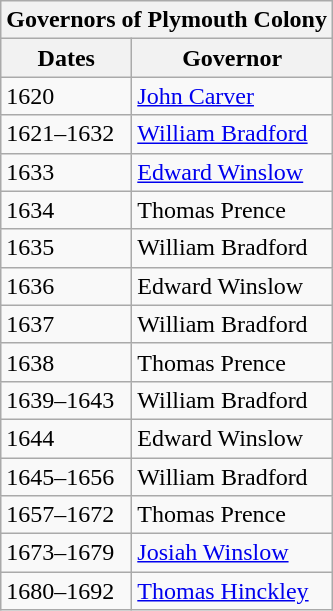<table class="wikitable" style="float:left; margin-right:1em">
<tr>
<th colspan=3>Governors of Plymouth Colony</th>
</tr>
<tr>
<th>Dates</th>
<th>Governor</th>
</tr>
<tr>
<td>1620</td>
<td><a href='#'>John Carver</a></td>
</tr>
<tr>
<td>1621–1632</td>
<td><a href='#'>William Bradford</a></td>
</tr>
<tr>
<td>1633</td>
<td><a href='#'>Edward Winslow</a></td>
</tr>
<tr>
<td>1634</td>
<td>Thomas Prence</td>
</tr>
<tr>
<td>1635</td>
<td>William Bradford</td>
</tr>
<tr>
<td>1636</td>
<td>Edward Winslow</td>
</tr>
<tr>
<td>1637</td>
<td>William Bradford</td>
</tr>
<tr>
<td>1638</td>
<td>Thomas Prence</td>
</tr>
<tr>
<td>1639–1643</td>
<td>William Bradford</td>
</tr>
<tr>
<td>1644</td>
<td>Edward Winslow</td>
</tr>
<tr>
<td>1645–1656</td>
<td>William Bradford</td>
</tr>
<tr>
<td>1657–1672</td>
<td>Thomas Prence</td>
</tr>
<tr>
<td>1673–1679</td>
<td><a href='#'>Josiah Winslow</a></td>
</tr>
<tr>
<td>1680–1692</td>
<td><a href='#'>Thomas Hinckley</a></td>
</tr>
</table>
